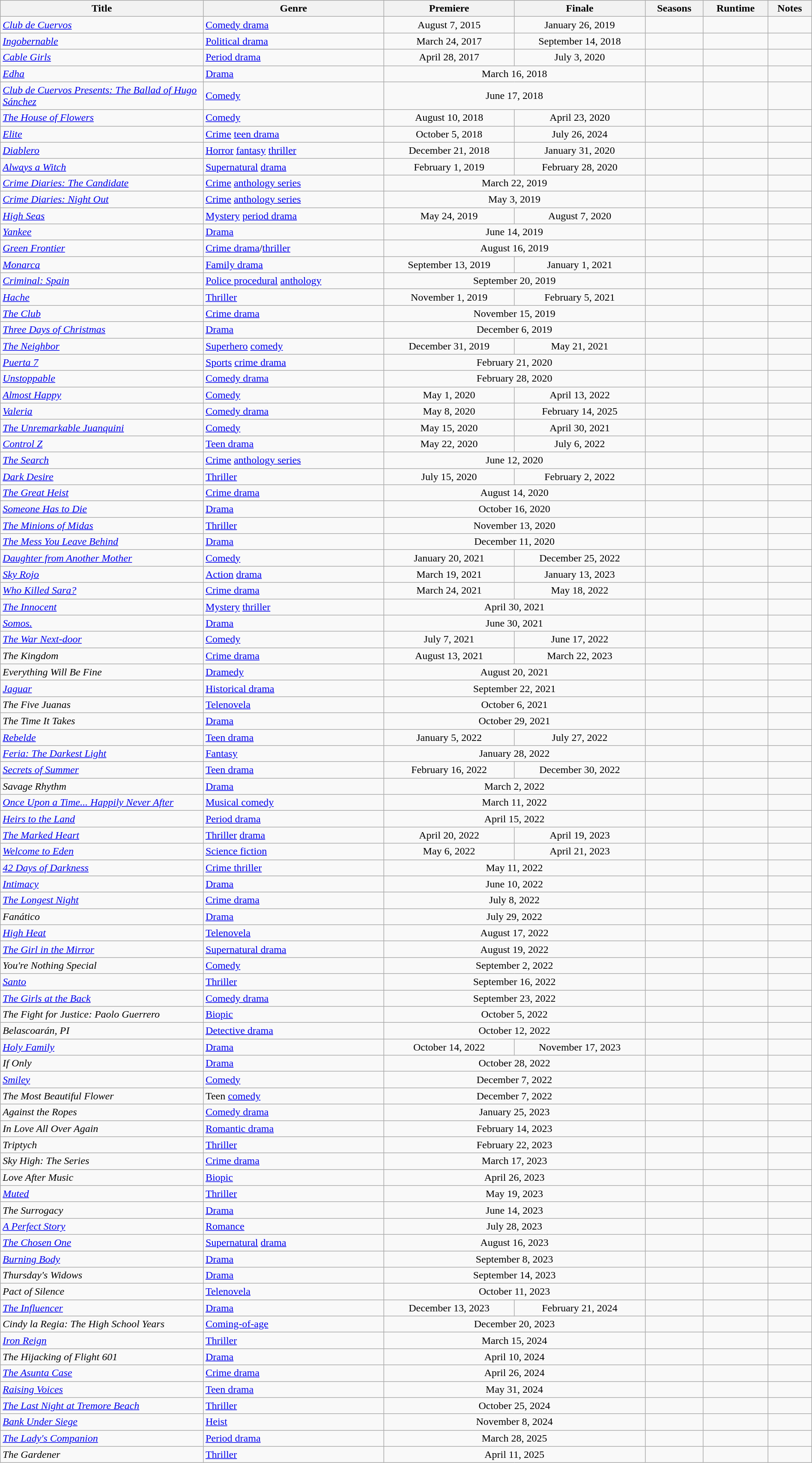<table class="wikitable sortable" style="width:100%">
<tr>
<th scope="col" style="width:25%;">Title</th>
<th>Genre</th>
<th>Premiere</th>
<th>Finale</th>
<th>Seasons</th>
<th>Runtime</th>
<th>Notes</th>
</tr>
<tr>
<td><em><a href='#'>Club de Cuervos</a></em></td>
<td><a href='#'>Comedy drama</a></td>
<td style="text-align:center">August 7, 2015</td>
<td style="text-align:center">January 26, 2019</td>
<td></td>
<td></td>
<td></td>
</tr>
<tr>
<td><em><a href='#'>Ingobernable</a></em></td>
<td><a href='#'>Political drama</a></td>
<td style="text-align:center">March 24, 2017</td>
<td style="text-align:center">September 14, 2018</td>
<td></td>
<td></td>
<td></td>
</tr>
<tr>
<td><em><a href='#'>Cable Girls</a></em></td>
<td><a href='#'>Period drama</a></td>
<td style="text-align:center">April 28, 2017</td>
<td style="text-align:center">July 3, 2020</td>
<td></td>
<td></td>
<td></td>
</tr>
<tr>
<td><em><a href='#'>Edha</a></em></td>
<td><a href='#'>Drama</a></td>
<td colspan="2" style="text-align:center">March 16, 2018</td>
<td></td>
<td></td>
<td></td>
</tr>
<tr>
<td><em><a href='#'>Club de Cuervos Presents: The Ballad of Hugo Sánchez</a></em></td>
<td><a href='#'>Comedy</a></td>
<td colspan="2" style="text-align:center">June 17, 2018</td>
<td></td>
<td></td>
<td></td>
</tr>
<tr>
<td><em><a href='#'>The House of Flowers</a></em></td>
<td><a href='#'>Comedy</a></td>
<td style="text-align:center">August 10, 2018</td>
<td style="text-align:center">April 23, 2020</td>
<td></td>
<td></td>
<td></td>
</tr>
<tr>
<td><em><a href='#'>Elite</a></em></td>
<td><a href='#'>Crime</a> <a href='#'>teen drama</a></td>
<td style="text-align:center">October 5, 2018</td>
<td style="text-align:center">July 26, 2024</td>
<td></td>
<td></td>
<td></td>
</tr>
<tr>
<td><em><a href='#'>Diablero</a></em></td>
<td><a href='#'>Horror</a> <a href='#'>fantasy</a> <a href='#'>thriller</a></td>
<td style="text-align:center">December 21, 2018</td>
<td style="text-align:center">January 31, 2020</td>
<td></td>
<td></td>
<td></td>
</tr>
<tr>
<td><em><a href='#'>Always a Witch</a></em></td>
<td><a href='#'>Supernatural</a> <a href='#'>drama</a></td>
<td style="text-align:center">February 1, 2019</td>
<td style="text-align:center">February 28, 2020</td>
<td></td>
<td></td>
<td></td>
</tr>
<tr>
<td><em><a href='#'>Crime Diaries: The Candidate</a></em></td>
<td><a href='#'>Crime</a> <a href='#'>anthology series</a></td>
<td colspan="2" style="text-align:center">March 22, 2019</td>
<td></td>
<td></td>
<td></td>
</tr>
<tr>
<td><em><a href='#'>Crime Diaries: Night Out</a></em></td>
<td><a href='#'>Crime</a> <a href='#'>anthology series</a></td>
<td colspan="2" style="text-align:center">May 3, 2019</td>
<td></td>
<td></td>
<td></td>
</tr>
<tr>
<td><em><a href='#'>High Seas</a></em></td>
<td><a href='#'>Mystery</a> <a href='#'>period drama</a></td>
<td style="text-align:center">May 24, 2019</td>
<td style="text-align:center">August 7, 2020</td>
<td></td>
<td></td>
<td></td>
</tr>
<tr>
<td><em><a href='#'>Yankee</a></em></td>
<td><a href='#'>Drama</a></td>
<td colspan="2" style="text-align:center">June 14, 2019</td>
<td></td>
<td></td>
<td></td>
</tr>
<tr>
<td><em><a href='#'>Green Frontier</a></em></td>
<td><a href='#'>Crime drama</a>/<a href='#'>thriller</a></td>
<td colspan="2" style="text-align:center">August 16, 2019</td>
<td></td>
<td></td>
<td></td>
</tr>
<tr>
<td><em><a href='#'>Monarca</a></em></td>
<td><a href='#'>Family drama</a></td>
<td style="text-align:center">September 13, 2019</td>
<td style="text-align:center">January 1, 2021</td>
<td></td>
<td></td>
<td></td>
</tr>
<tr>
<td><em><a href='#'>Criminal: Spain</a></em></td>
<td><a href='#'>Police procedural</a> <a href='#'>anthology</a></td>
<td colspan="2" style="text-align:center">September 20, 2019</td>
<td></td>
<td></td>
<td></td>
</tr>
<tr>
<td><em><a href='#'>Hache</a></em></td>
<td><a href='#'>Thriller</a></td>
<td style="text-align:center">November 1, 2019</td>
<td style="text-align:center">February 5, 2021</td>
<td></td>
<td></td>
<td></td>
</tr>
<tr>
<td><em><a href='#'>The Club</a></em></td>
<td><a href='#'>Crime drama</a></td>
<td colspan="2" style="text-align:center">November 15, 2019</td>
<td></td>
<td></td>
<td></td>
</tr>
<tr>
<td><em><a href='#'>Three Days of Christmas</a></em></td>
<td><a href='#'>Drama</a></td>
<td colspan="2" style="text-align:center">December 6, 2019</td>
<td></td>
<td></td>
<td></td>
</tr>
<tr>
<td><em><a href='#'>The Neighbor</a></em></td>
<td><a href='#'>Superhero</a> <a href='#'>comedy</a></td>
<td style="text-align:center">December 31, 2019</td>
<td style="text-align:center">May 21, 2021</td>
<td></td>
<td></td>
<td></td>
</tr>
<tr>
<td><em><a href='#'>Puerta 7</a></em></td>
<td><a href='#'>Sports</a> <a href='#'>crime drama</a></td>
<td colspan="2" style="text-align:center">February 21, 2020</td>
<td></td>
<td></td>
<td></td>
</tr>
<tr>
<td><em><a href='#'>Unstoppable</a></em></td>
<td><a href='#'>Comedy drama</a></td>
<td colspan="2" style="text-align:center">February 28, 2020</td>
<td></td>
<td></td>
<td></td>
</tr>
<tr>
<td><em><a href='#'>Almost Happy</a></em></td>
<td><a href='#'>Comedy</a></td>
<td style="text-align:center">May 1, 2020</td>
<td style="text-align:center">April 13, 2022</td>
<td></td>
<td></td>
<td></td>
</tr>
<tr>
<td><em><a href='#'>Valeria</a></em></td>
<td><a href='#'>Comedy drama</a></td>
<td style="text-align:center">May 8, 2020</td>
<td style="text-align:center">February 14, 2025</td>
<td></td>
<td></td>
<td></td>
</tr>
<tr>
<td><em><a href='#'>The Unremarkable Juanquini</a></em></td>
<td><a href='#'>Comedy</a></td>
<td style="text-align:center">May 15, 2020</td>
<td style="text-align:center">April 30, 2021</td>
<td></td>
<td></td>
<td></td>
</tr>
<tr>
<td><em><a href='#'>Control Z</a></em></td>
<td><a href='#'>Teen drama</a></td>
<td style="text-align:center">May 22, 2020</td>
<td style="text-align:center">July 6, 2022</td>
<td></td>
<td></td>
<td></td>
</tr>
<tr>
<td><em><a href='#'>The Search</a></em></td>
<td><a href='#'>Crime</a> <a href='#'>anthology series</a></td>
<td colspan="2" style="text-align:center">June 12, 2020</td>
<td></td>
<td></td>
<td></td>
</tr>
<tr>
<td><em><a href='#'>Dark Desire</a></em></td>
<td><a href='#'>Thriller</a></td>
<td style="text-align:center">July 15, 2020</td>
<td style="text-align:center">February 2, 2022</td>
<td></td>
<td></td>
<td></td>
</tr>
<tr>
<td><em><a href='#'>The Great Heist</a></em></td>
<td><a href='#'>Crime drama</a></td>
<td colspan="2" style="text-align:center">August 14, 2020</td>
<td></td>
<td></td>
<td></td>
</tr>
<tr>
<td><em><a href='#'>Someone Has to Die</a></em></td>
<td><a href='#'>Drama</a></td>
<td colspan="2" style="text-align:center">October 16, 2020</td>
<td></td>
<td></td>
<td></td>
</tr>
<tr>
<td><em><a href='#'>The Minions of Midas</a></em></td>
<td><a href='#'>Thriller</a></td>
<td colspan="2" style="text-align:center">November 13, 2020</td>
<td></td>
<td></td>
<td></td>
</tr>
<tr>
<td><em><a href='#'>The Mess You Leave Behind</a></em></td>
<td><a href='#'>Drama</a></td>
<td colspan="2" style="text-align:center">December 11, 2020</td>
<td></td>
<td></td>
<td></td>
</tr>
<tr>
<td><em><a href='#'>Daughter from Another Mother</a></em></td>
<td><a href='#'>Comedy</a></td>
<td style="text-align:center">January 20, 2021</td>
<td style="text-align:center">December 25, 2022</td>
<td></td>
<td></td>
<td></td>
</tr>
<tr>
<td><em><a href='#'>Sky Rojo</a></em></td>
<td><a href='#'>Action</a> <a href='#'>drama</a></td>
<td style="text-align:center">March 19, 2021</td>
<td style="text-align:center">January 13, 2023</td>
<td></td>
<td></td>
<td></td>
</tr>
<tr>
<td><em><a href='#'>Who Killed Sara?</a></em></td>
<td><a href='#'>Crime drama</a></td>
<td style="text-align:center">March 24, 2021</td>
<td style="text-align:center">May 18, 2022</td>
<td></td>
<td></td>
<td></td>
</tr>
<tr>
<td><em><a href='#'>The Innocent</a></em></td>
<td><a href='#'>Mystery</a> <a href='#'>thriller</a></td>
<td colspan="2" style="text-align:center">April 30, 2021</td>
<td></td>
<td></td>
<td></td>
</tr>
<tr>
<td><em><a href='#'>Somos.</a></em></td>
<td><a href='#'>Drama</a></td>
<td colspan="2" style="text-align:center">June 30, 2021</td>
<td></td>
<td></td>
<td></td>
</tr>
<tr>
<td><em><a href='#'>The War Next-door</a></em></td>
<td><a href='#'>Comedy</a></td>
<td style="text-align:center">July 7, 2021</td>
<td style="text-align:center">June 17, 2022</td>
<td></td>
<td></td>
<td></td>
</tr>
<tr>
<td><em>The Kingdom</em></td>
<td><a href='#'>Crime drama</a></td>
<td style="text-align:center">August 13, 2021</td>
<td style="text-align:center">March 22, 2023</td>
<td></td>
<td></td>
<td></td>
</tr>
<tr>
<td><em>Everything Will Be Fine</em></td>
<td><a href='#'>Dramedy</a></td>
<td colspan="2" style="text-align:center">August 20, 2021</td>
<td></td>
<td></td>
<td></td>
</tr>
<tr>
<td><em><a href='#'>Jaguar</a></em></td>
<td><a href='#'>Historical drama</a></td>
<td colspan="2" style="text-align:center">September 22, 2021</td>
<td></td>
<td></td>
<td></td>
</tr>
<tr>
<td><em>The Five Juanas</em></td>
<td><a href='#'>Telenovela</a></td>
<td colspan="2" style="text-align:center">October 6, 2021</td>
<td></td>
<td></td>
<td></td>
</tr>
<tr>
<td><em>The Time It Takes</em></td>
<td><a href='#'>Drama</a></td>
<td colspan="2" style="text-align:center">October 29, 2021</td>
<td></td>
<td></td>
<td></td>
</tr>
<tr>
<td><em><a href='#'>Rebelde</a></em></td>
<td><a href='#'>Teen drama</a></td>
<td style="text-align:center">January 5, 2022</td>
<td style="text-align:center">July 27, 2022</td>
<td></td>
<td></td>
<td></td>
</tr>
<tr>
<td><em><a href='#'>Feria: The Darkest Light</a></em></td>
<td><a href='#'>Fantasy</a></td>
<td colspan="2" style="text-align:center">January 28, 2022</td>
<td></td>
<td></td>
<td></td>
</tr>
<tr>
<td><em><a href='#'>Secrets of Summer</a></em></td>
<td><a href='#'>Teen drama</a></td>
<td style="text-align:center">February 16, 2022</td>
<td style="text-align:center">December 30, 2022</td>
<td></td>
<td></td>
<td></td>
</tr>
<tr>
<td><em>Savage Rhythm</em></td>
<td><a href='#'>Drama</a></td>
<td colspan="2" style="text-align:center">March 2, 2022</td>
<td></td>
<td></td>
<td></td>
</tr>
<tr>
<td><em><a href='#'>Once Upon a Time... Happily Never After</a></em></td>
<td><a href='#'>Musical comedy</a></td>
<td colspan="2" style="text-align:center">March 11, 2022</td>
<td></td>
<td></td>
<td></td>
</tr>
<tr>
<td><em><a href='#'>Heirs to the Land</a></em></td>
<td><a href='#'>Period drama</a></td>
<td colspan="2" style="text-align:center">April 15, 2022</td>
<td></td>
<td></td>
<td></td>
</tr>
<tr>
<td><em><a href='#'>The Marked Heart</a></em></td>
<td><a href='#'>Thriller</a> <a href='#'>drama</a></td>
<td style="text-align:center">April 20, 2022</td>
<td style="text-align:center">April 19, 2023</td>
<td></td>
<td></td>
<td></td>
</tr>
<tr>
<td><em><a href='#'>Welcome to Eden</a></em></td>
<td><a href='#'>Science fiction</a></td>
<td style="text-align:center">May 6, 2022</td>
<td style="text-align:center">April 21, 2023</td>
<td></td>
<td></td>
<td></td>
</tr>
<tr>
<td><em><a href='#'>42 Days of Darkness</a></em></td>
<td><a href='#'>Crime thriller</a></td>
<td colspan="2" style="text-align:center">May 11, 2022</td>
<td></td>
<td></td>
<td></td>
</tr>
<tr>
<td><em><a href='#'>Intimacy</a></em></td>
<td><a href='#'>Drama</a></td>
<td colspan="2" style="text-align:center">June 10, 2022</td>
<td></td>
<td></td>
<td></td>
</tr>
<tr>
<td><em><a href='#'>The Longest Night</a></em></td>
<td><a href='#'>Crime drama</a></td>
<td colspan="2" style="text-align:center">July 8, 2022</td>
<td></td>
<td></td>
<td></td>
</tr>
<tr>
<td><em>Fanático</em></td>
<td><a href='#'>Drama</a></td>
<td colspan="2" style="text-align:center">July 29, 2022</td>
<td></td>
<td></td>
<td></td>
</tr>
<tr>
<td><em><a href='#'>High Heat</a></em></td>
<td><a href='#'>Telenovela</a></td>
<td colspan="2" style="text-align:center">August 17, 2022</td>
<td></td>
<td></td>
<td></td>
</tr>
<tr>
<td><em><a href='#'>The Girl in the Mirror</a></em></td>
<td><a href='#'>Supernatural drama</a></td>
<td colspan="2" style="text-align:center">August 19, 2022</td>
<td></td>
<td></td>
<td></td>
</tr>
<tr>
<td><em>You're Nothing Special</em></td>
<td><a href='#'>Comedy</a></td>
<td colspan="2" style="text-align:center">September 2, 2022</td>
<td></td>
<td></td>
<td></td>
</tr>
<tr>
<td><em><a href='#'>Santo</a></em></td>
<td><a href='#'>Thriller</a></td>
<td colspan="2" style="text-align:center">September 16, 2022</td>
<td></td>
<td></td>
<td></td>
</tr>
<tr>
<td><em><a href='#'>The Girls at the Back</a></em></td>
<td><a href='#'>Comedy drama</a></td>
<td colspan="2" style="text-align:center">September 23, 2022</td>
<td></td>
<td></td>
<td></td>
</tr>
<tr>
<td><em>The Fight for Justice: Paolo Guerrero</em></td>
<td><a href='#'>Biopic</a></td>
<td colspan="2" style="text-align:center">October 5, 2022</td>
<td></td>
<td></td>
<td></td>
</tr>
<tr>
<td><em>Belascoarán, PI</em></td>
<td><a href='#'>Detective drama</a></td>
<td colspan="2" style="text-align:center">October 12, 2022</td>
<td></td>
<td></td>
<td></td>
</tr>
<tr>
<td><em><a href='#'>Holy Family</a></em></td>
<td><a href='#'>Drama</a></td>
<td style="text-align:center">October 14, 2022</td>
<td style="text-align:center">November 17, 2023</td>
<td></td>
<td></td>
<td></td>
</tr>
<tr>
<td><em>If Only</em></td>
<td><a href='#'>Drama</a></td>
<td colspan="2" style="text-align:center">October 28, 2022</td>
<td></td>
<td></td>
<td></td>
</tr>
<tr>
<td><em><a href='#'>Smiley</a></em></td>
<td><a href='#'>Comedy</a></td>
<td colspan="2" style="text-align:center">December 7, 2022</td>
<td></td>
<td></td>
<td></td>
</tr>
<tr>
<td><em>The Most Beautiful Flower</em></td>
<td>Teen <a href='#'>comedy</a></td>
<td colspan="2" style="text-align:center">December 7, 2022</td>
<td></td>
<td></td>
<td></td>
</tr>
<tr>
<td><em>Against the Ropes</em></td>
<td><a href='#'>Comedy drama</a></td>
<td colspan="2" style="text-align:center">January 25, 2023</td>
<td></td>
<td></td>
<td></td>
</tr>
<tr>
<td><em>In Love All Over Again</em></td>
<td><a href='#'>Romantic drama</a></td>
<td colspan="2" style="text-align:center">February 14, 2023</td>
<td></td>
<td></td>
<td></td>
</tr>
<tr>
<td><em>Triptych</em></td>
<td><a href='#'>Thriller</a></td>
<td colspan="2" style="text-align:center">February 22, 2023</td>
<td></td>
<td></td>
<td></td>
</tr>
<tr>
<td><em>Sky High: The Series</em></td>
<td><a href='#'>Crime drama</a></td>
<td colspan="2" style="text-align:center">March 17, 2023</td>
<td></td>
<td></td>
<td></td>
</tr>
<tr>
<td><em>Love After Music</em></td>
<td><a href='#'>Biopic</a></td>
<td colspan="2" style="text-align:center">April 26, 2023</td>
<td></td>
<td></td>
<td></td>
</tr>
<tr>
<td><em><a href='#'>Muted</a></em></td>
<td><a href='#'>Thriller</a></td>
<td colspan="2" style="text-align:center">May 19, 2023</td>
<td></td>
<td></td>
<td></td>
</tr>
<tr>
<td><em>The Surrogacy</em></td>
<td><a href='#'>Drama</a></td>
<td colspan="2" style="text-align:center">June 14, 2023</td>
<td></td>
<td></td>
<td></td>
</tr>
<tr>
<td><em><a href='#'>A Perfect Story</a></em></td>
<td><a href='#'>Romance</a></td>
<td colspan="2" style="text-align:center">July 28, 2023</td>
<td></td>
<td></td>
<td></td>
</tr>
<tr>
<td><em><a href='#'>The Chosen One</a></em></td>
<td><a href='#'>Supernatural</a> <a href='#'>drama</a></td>
<td colspan="2" style="text-align:center">August 16, 2023</td>
<td></td>
<td></td>
<td></td>
</tr>
<tr>
<td><em><a href='#'>Burning Body</a></em></td>
<td><a href='#'>Drama</a></td>
<td colspan="2" style="text-align:center">September 8, 2023</td>
<td></td>
<td></td>
<td></td>
</tr>
<tr>
<td><em>Thursday's Widows</em></td>
<td><a href='#'>Drama</a></td>
<td colspan="2" style="text-align:center">September 14, 2023</td>
<td></td>
<td></td>
<td></td>
</tr>
<tr>
<td><em>Pact of Silence</em></td>
<td><a href='#'>Telenovela</a></td>
<td colspan="2" style="text-align:center">October 11, 2023</td>
<td></td>
<td></td>
<td></td>
</tr>
<tr>
<td><em><a href='#'>The Influencer</a></em></td>
<td><a href='#'>Drama</a></td>
<td style="text-align:center">December 13, 2023</td>
<td style="text-align:center">February 21, 2024</td>
<td></td>
<td></td>
<td></td>
</tr>
<tr>
<td><em>Cindy la Regia: The High School Years</em></td>
<td><a href='#'>Coming-of-age</a></td>
<td colspan="2" style="text-align:center">December 20, 2023</td>
<td></td>
<td></td>
<td></td>
</tr>
<tr>
<td><em><a href='#'>Iron Reign</a></em></td>
<td><a href='#'>Thriller</a></td>
<td colspan="2" style="text-align:center">March 15, 2024</td>
<td></td>
<td></td>
<td></td>
</tr>
<tr>
<td><em>The Hijacking of Flight 601</em></td>
<td><a href='#'>Drama</a></td>
<td colspan="2" style="text-align:center">April 10, 2024</td>
<td></td>
<td></td>
<td></td>
</tr>
<tr>
<td><em><a href='#'>The Asunta Case</a></em></td>
<td><a href='#'>Crime drama</a></td>
<td colspan="2" style="text-align:center">April 26, 2024</td>
<td></td>
<td></td>
<td></td>
</tr>
<tr>
<td><em><a href='#'>Raising Voices</a></em></td>
<td><a href='#'>Teen drama</a></td>
<td colspan="2" style="text-align:center">May 31, 2024</td>
<td></td>
<td></td>
<td></td>
</tr>
<tr>
<td><em><a href='#'>The Last Night at Tremore Beach</a></em></td>
<td><a href='#'>Thriller</a></td>
<td colspan="2" style="text-align:center">October 25, 2024</td>
<td></td>
<td></td>
<td></td>
</tr>
<tr>
<td><em><a href='#'>Bank Under Siege</a></em></td>
<td><a href='#'>Heist</a></td>
<td colspan="2" style="text-align:center">November 8, 2024</td>
<td></td>
<td></td>
<td></td>
</tr>
<tr>
<td><em><a href='#'>The Lady's Companion</a></em></td>
<td><a href='#'>Period drama</a></td>
<td colspan="2" style="text-align:center">March 28, 2025</td>
<td></td>
<td></td>
<td></td>
</tr>
<tr>
<td><em>The Gardener</em></td>
<td><a href='#'>Thriller</a></td>
<td colspan="2" style="text-align:center">April 11, 2025</td>
<td></td>
<td></td>
<td></td>
</tr>
</table>
